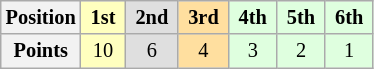<table class="wikitable" style="font-size:85%; text-align:center">
<tr>
<th>Position</th>
<td style="background:#ffffbf;"> <strong>1st</strong> </td>
<td style="background:#dfdfdf;"> <strong>2nd</strong> </td>
<td style="background:#ffdf9f;"> <strong>3rd</strong> </td>
<td style="background:#dfffdf;"> <strong>4th</strong> </td>
<td style="background:#dfffdf;"> <strong>5th</strong> </td>
<td style="background:#dfffdf;"> <strong>6th</strong> </td>
</tr>
<tr>
<th>Points</th>
<td style="background:#ffffbf;">10</td>
<td style="background:#dfdfdf;">6</td>
<td style="background:#ffdf9f;">4</td>
<td style="background:#dfffdf;">3</td>
<td style="background:#dfffdf;">2</td>
<td style="background:#dfffdf;">1</td>
</tr>
</table>
